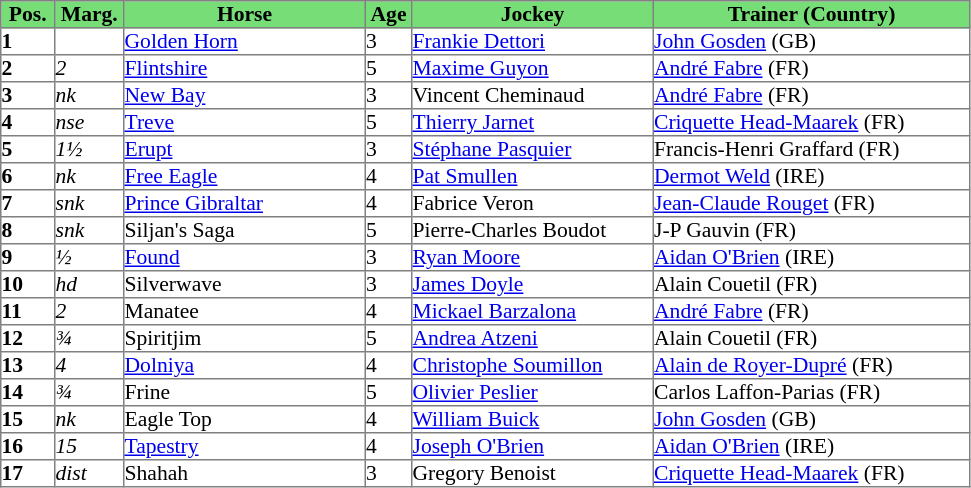<table class = "sortable" | border="1" cellpadding="0" style="border-collapse: collapse; font-size:90%">
<tr style="background:#7d7; text-align:center;">
<th style="width:35px;"><strong>Pos.</strong></th>
<th style="width:45px;"><strong>Marg.</strong></th>
<th style="width:160px;"><strong>Horse</strong></th>
<th style="width:30px;"><strong>Age</strong></th>
<th style="width:160px;"><strong>Jockey</strong></th>
<th style="width:210px;"><strong>Trainer (Country)</strong></th>
</tr>
<tr>
<td><strong>1</strong></td>
<td></td>
<td><a href='#'>Golden Horn</a></td>
<td>3</td>
<td><a href='#'>Frankie Dettori</a></td>
<td><a href='#'>John Gosden</a> (GB)</td>
</tr>
<tr>
<td><strong>2</strong></td>
<td><em>2</em></td>
<td><a href='#'>Flintshire</a></td>
<td>5</td>
<td><a href='#'>Maxime Guyon</a></td>
<td><a href='#'>André Fabre</a> (FR)</td>
</tr>
<tr>
<td><strong>3</strong></td>
<td><em>nk</em></td>
<td><a href='#'>New Bay</a></td>
<td>3</td>
<td>Vincent Cheminaud</td>
<td><a href='#'>André Fabre</a> (FR)</td>
</tr>
<tr>
<td><strong>4</strong></td>
<td><em>nse</em></td>
<td><a href='#'>Treve</a></td>
<td>5</td>
<td><a href='#'>Thierry Jarnet</a></td>
<td><a href='#'>Criquette Head-Maarek</a> (FR)</td>
</tr>
<tr>
<td><strong>5</strong></td>
<td><em>1½</em></td>
<td><a href='#'>Erupt</a></td>
<td>3</td>
<td><a href='#'>Stéphane Pasquier</a></td>
<td>Francis-Henri Graffard (FR)</td>
</tr>
<tr>
<td><strong>6</strong></td>
<td><em>nk</em></td>
<td><a href='#'>Free Eagle</a></td>
<td>4</td>
<td><a href='#'>Pat Smullen</a></td>
<td><a href='#'>Dermot Weld</a> (IRE)</td>
</tr>
<tr>
<td><strong>7</strong></td>
<td><em>snk</em></td>
<td><a href='#'>Prince Gibraltar</a></td>
<td>4</td>
<td>Fabrice Veron</td>
<td><a href='#'>Jean-Claude Rouget</a> (FR)</td>
</tr>
<tr>
<td><strong>8</strong></td>
<td><em>snk</em></td>
<td>Siljan's Saga</td>
<td>5</td>
<td>Pierre-Charles Boudot</td>
<td>J-P Gauvin (FR)</td>
</tr>
<tr>
<td><strong>9</strong></td>
<td><em>½</em></td>
<td><a href='#'>Found</a></td>
<td>3</td>
<td><a href='#'>Ryan Moore</a></td>
<td><a href='#'>Aidan O'Brien</a> (IRE)</td>
</tr>
<tr>
<td><strong>10</strong></td>
<td><em>hd</em></td>
<td>Silverwave</td>
<td>3</td>
<td><a href='#'>James Doyle</a></td>
<td>Alain Couetil (FR)</td>
</tr>
<tr>
<td><strong>11</strong></td>
<td><em>2</em></td>
<td>Manatee</td>
<td>4</td>
<td><a href='#'>Mickael Barzalona</a></td>
<td><a href='#'>André Fabre</a> (FR)</td>
</tr>
<tr>
<td><strong>12</strong></td>
<td><em>¾</em></td>
<td>Spiritjim</td>
<td>5</td>
<td><a href='#'>Andrea Atzeni</a></td>
<td>Alain Couetil (FR)</td>
</tr>
<tr>
<td><strong>13</strong></td>
<td><em>4</em></td>
<td><a href='#'>Dolniya</a></td>
<td>4</td>
<td><a href='#'>Christophe Soumillon</a></td>
<td><a href='#'>Alain de Royer-Dupré</a> (FR)</td>
</tr>
<tr>
<td><strong>14</strong></td>
<td><em>¾</em></td>
<td>Frine</td>
<td>5</td>
<td><a href='#'>Olivier Peslier</a></td>
<td>Carlos Laffon-Parias (FR)</td>
</tr>
<tr>
<td><strong>15</strong></td>
<td><em>nk</em></td>
<td>Eagle Top</td>
<td>4</td>
<td><a href='#'>William Buick</a></td>
<td><a href='#'>John Gosden</a> (GB)</td>
</tr>
<tr>
<td><strong>16</strong></td>
<td><em>15</em></td>
<td><a href='#'>Tapestry</a></td>
<td>4</td>
<td><a href='#'>Joseph O'Brien</a></td>
<td><a href='#'>Aidan O'Brien</a> (IRE)</td>
</tr>
<tr>
<td><strong>17</strong></td>
<td><em>dist</em></td>
<td>Shahah</td>
<td>3</td>
<td>Gregory Benoist</td>
<td><a href='#'>Criquette Head-Maarek</a> (FR)</td>
</tr>
</table>
